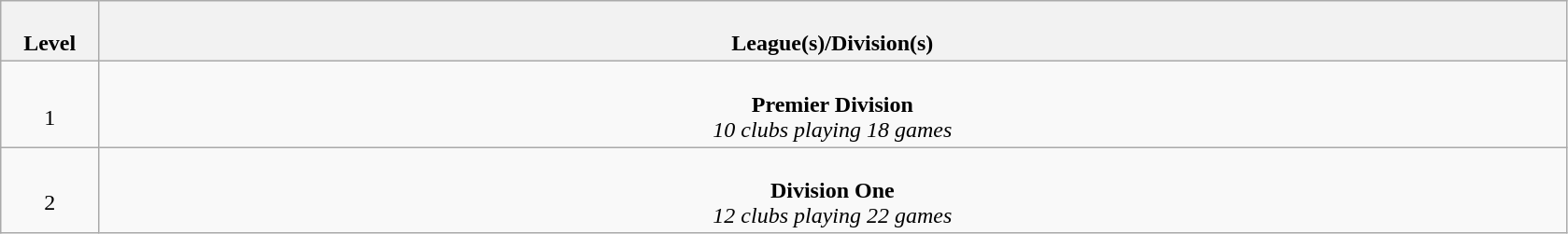<table class="wikitable" style="text-align: center;">
<tr>
<th colspan="1" width="4%"><br>Level</th>
<th colspan="6" width="60%"><br>League(s)/Division(s)</th>
</tr>
<tr>
<td colspan="1" width="4%"><br>1</td>
<td colspan="6" width="60%"><br><strong>Premier Division</strong><br> <em>10 clubs playing 18 games</em></td>
</tr>
<tr>
<td colspan="1" width="4%"><br>2</td>
<td colspan="6" width="60%"><br><strong>Division One</strong><br><em>12 clubs playing 22 games</em></td>
</tr>
</table>
